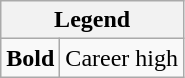<table class="wikitable mw-collapsible mw-collapsed">
<tr>
<th colspan="2">Legend</th>
</tr>
<tr>
<td><strong>Bold</strong></td>
<td>Career high</td>
</tr>
</table>
